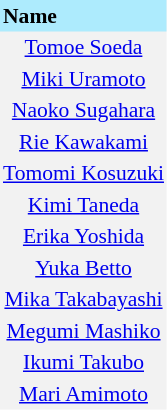<table border=0 cellpadding=2 cellspacing=0  |- bgcolor=#F2F2F2 style="text-align:center; font-size:90%;">
<tr bgcolor=#ADEBFD>
<th align=left>Name</th>
</tr>
<tr>
<td><a href='#'>Tomoe Soeda</a></td>
</tr>
<tr>
<td><a href='#'>Miki Uramoto</a></td>
</tr>
<tr>
<td><a href='#'>Naoko Sugahara</a></td>
</tr>
<tr>
<td><a href='#'>Rie Kawakami</a></td>
</tr>
<tr>
<td><a href='#'>Tomomi Kosuzuki</a></td>
</tr>
<tr>
<td><a href='#'>Kimi Taneda</a></td>
</tr>
<tr>
<td><a href='#'>Erika Yoshida</a></td>
</tr>
<tr>
<td><a href='#'>Yuka Betto</a></td>
</tr>
<tr>
<td><a href='#'>Mika Takabayashi</a></td>
</tr>
<tr>
<td><a href='#'>Megumi Mashiko</a></td>
</tr>
<tr>
<td><a href='#'>Ikumi Takubo</a></td>
</tr>
<tr>
<td><a href='#'>Mari Amimoto</a></td>
</tr>
</table>
